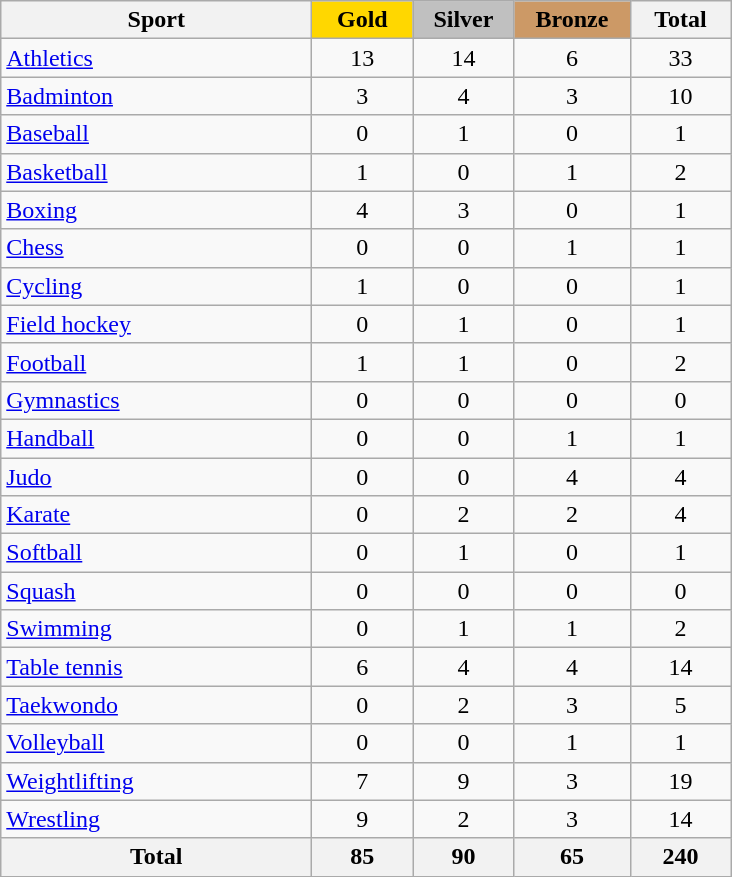<table class="wikitable sortable" style="text-align:center;">
<tr>
<th width=200>Sport</th>
<td bgcolor=gold width=60><strong>Gold</strong></td>
<td bgcolor=silver width=60><strong>Silver</strong></td>
<td bgcolor=#cc9966 width=70><strong>Bronze</strong></td>
<th width=60>Total</th>
</tr>
<tr>
<td align=left> <a href='#'>Athletics</a></td>
<td>13</td>
<td>14</td>
<td>6</td>
<td>33</td>
</tr>
<tr>
<td align=left> <a href='#'>Badminton</a></td>
<td>3</td>
<td>4</td>
<td>3</td>
<td>10</td>
</tr>
<tr>
<td align=left> <a href='#'>Baseball</a></td>
<td>0</td>
<td>1</td>
<td>0</td>
<td>1</td>
</tr>
<tr>
<td align=left> <a href='#'>Basketball</a></td>
<td>1</td>
<td>0</td>
<td>1</td>
<td>2</td>
</tr>
<tr>
<td align=left> <a href='#'>Boxing</a></td>
<td>4</td>
<td>3</td>
<td>0</td>
<td>1</td>
</tr>
<tr>
<td align=left> <a href='#'>Chess</a></td>
<td>0</td>
<td>0</td>
<td>1</td>
<td>1</td>
</tr>
<tr>
<td align=left> <a href='#'>Cycling</a></td>
<td>1</td>
<td>0</td>
<td>0</td>
<td>1</td>
</tr>
<tr>
<td align=left> <a href='#'>Field hockey</a></td>
<td>0</td>
<td>1</td>
<td>0</td>
<td>1</td>
</tr>
<tr>
<td align=left> <a href='#'>Football</a></td>
<td>1</td>
<td>1</td>
<td>0</td>
<td>2</td>
</tr>
<tr>
<td align=left> <a href='#'>Gymnastics</a></td>
<td>0</td>
<td>0</td>
<td>0</td>
<td>0</td>
</tr>
<tr>
<td align=left> <a href='#'>Handball</a></td>
<td>0</td>
<td>0</td>
<td>1</td>
<td>1</td>
</tr>
<tr>
<td align=left> <a href='#'>Judo</a></td>
<td>0</td>
<td>0</td>
<td>4</td>
<td>4</td>
</tr>
<tr>
<td align=left> <a href='#'>Karate</a></td>
<td>0</td>
<td>2</td>
<td>2</td>
<td>4</td>
</tr>
<tr>
<td align=left> <a href='#'>Softball</a></td>
<td>0</td>
<td>1</td>
<td>0</td>
<td>1</td>
</tr>
<tr>
<td align=left> <a href='#'>Squash</a></td>
<td>0</td>
<td>0</td>
<td>0</td>
<td>0</td>
</tr>
<tr>
<td align=left> <a href='#'>Swimming</a></td>
<td>0</td>
<td>1</td>
<td>1</td>
<td>2</td>
</tr>
<tr>
<td align=left> <a href='#'>Table tennis</a></td>
<td>6</td>
<td>4</td>
<td>4</td>
<td>14</td>
</tr>
<tr>
<td align=left> <a href='#'>Taekwondo</a></td>
<td>0</td>
<td>2</td>
<td>3</td>
<td>5</td>
</tr>
<tr>
<td align=left> <a href='#'>Volleyball</a></td>
<td>0</td>
<td>0</td>
<td>1</td>
<td>1</td>
</tr>
<tr>
<td align=left> <a href='#'>Weightlifting</a></td>
<td>7</td>
<td>9</td>
<td>3</td>
<td>19</td>
</tr>
<tr>
<td align=left> <a href='#'>Wrestling</a></td>
<td>9</td>
<td>2</td>
<td>3</td>
<td>14</td>
</tr>
<tr>
<th>Total</th>
<th>85</th>
<th>90</th>
<th>65</th>
<th>240</th>
</tr>
</table>
